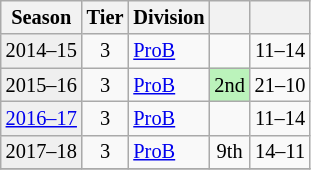<table class="wikitable" style="font-size:85%; text-align:center">
<tr>
<th>Season</th>
<th>Tier</th>
<th>Division</th>
<th></th>
<th></th>
</tr>
<tr>
<td bgcolor=#efefef>2014–15</td>
<td>3</td>
<td align=left><a href='#'>ProB</a></td>
<td></td>
<td>11–14</td>
</tr>
<tr>
<td bgcolor=#efefef>2015–16</td>
<td>3</td>
<td align=left><a href='#'>ProB</a></td>
<td style="background:#BBF3BB;">2nd</td>
<td>21–10</td>
</tr>
<tr>
<td bgcolor=#efefef><a href='#'>2016–17</a></td>
<td>3</td>
<td align=left><a href='#'>ProB</a></td>
<td></td>
<td>11–14</td>
</tr>
<tr>
<td bgcolor=#efefef>2017–18</td>
<td>3</td>
<td align=left><a href='#'>ProB</a></td>
<td>9th</td>
<td>14–11</td>
</tr>
<tr>
</tr>
</table>
